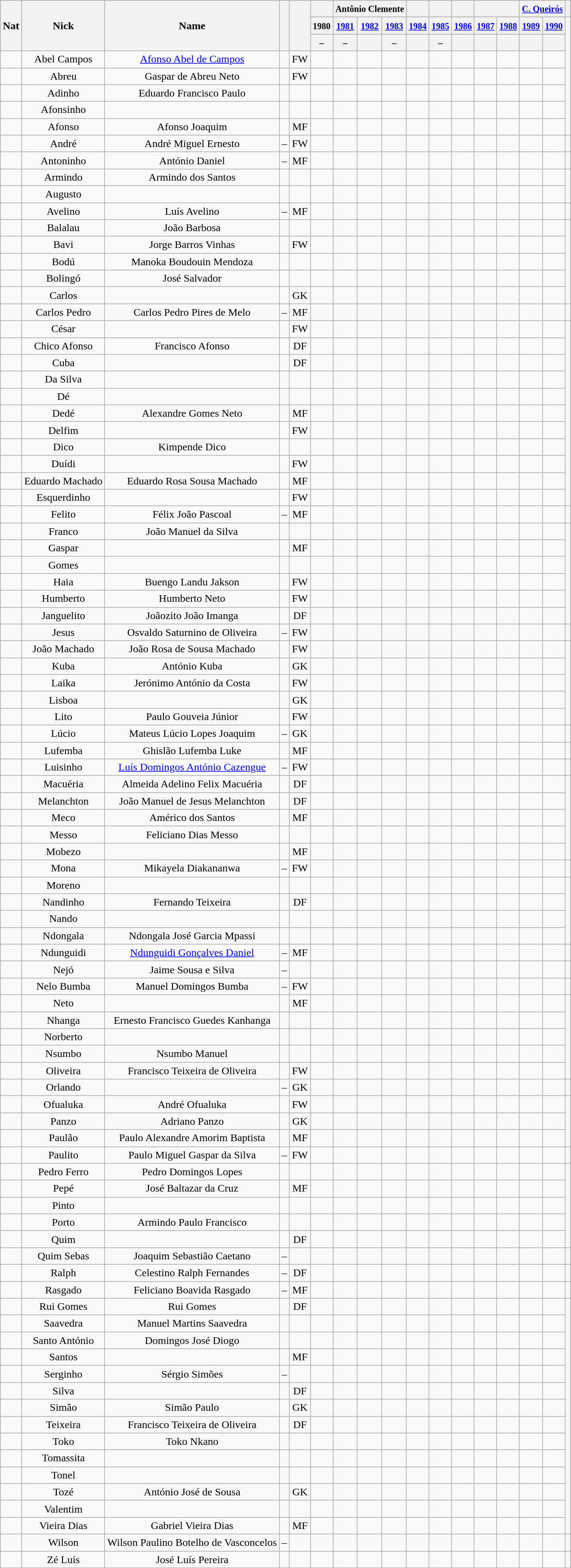<table class="wikitable plainrowheaders sortable" style="text-align:center">
<tr>
<th scope="col" rowspan="3">Nat</th>
<th scope="col" rowspan="3">Nick</th>
<th scope="col" rowspan="3">Name</th>
<th scope="col" rowspan="3"></th>
<th scope="col" rowspan="3"></th>
<th colspan="1"><small></small></th>
<th colspan="3"><small>Antônio Clemente</small></th>
<th colspan="1"><small></small></th>
<th colspan="1"><small></small></th>
<th colspan="1"><small></small></th>
<th colspan="2"><small></small></th>
<th colspan="2"><small><a href='#'>C. Queirós</a></small></th>
<th></th>
</tr>
<tr>
<th colspan="1"><small>1980</small></th>
<th colspan="1"><small><a href='#'>1981</a></small></th>
<th colspan="1"><small><a href='#'>1982</a></small></th>
<th colspan="1"><small><a href='#'>1983</a></small></th>
<th colspan="1"><small><a href='#'>1984</a></small></th>
<th colspan="1"><small><a href='#'>1985</a></small></th>
<th colspan="1"><small><a href='#'>1986</a></small></th>
<th colspan="1"><small><a href='#'>1987</a></small></th>
<th colspan="1"><small><a href='#'>1988</a></small></th>
<th colspan="1"><small><a href='#'>1989</a></small></th>
<th colspan="1"><small><a href='#'>1990</a></small></th>
</tr>
<tr>
<th scope="col" rowspan="1"><small>–</small></th>
<th scope="col" rowspan="1"><small>–</small></th>
<th scope="col" rowspan="1"><small></small></th>
<th scope="col" rowspan="1"><small>–</small></th>
<th scope="col" rowspan="1"><small></small></th>
<th scope="col" rowspan="1"><small>–</small></th>
<th scope="col" rowspan="1"><small></small></th>
<th scope="col" rowspan="1"><small></small></th>
<th scope="col" rowspan="1"><small></small></th>
<th scope="col" rowspan="1"><small></small></th>
<th scope="col" rowspan="1"><small></small></th>
</tr>
<tr>
<td></td>
<td>Abel Campos</td>
<td><a href='#'>Afonso Abel de Campos</a></td>
<td></td>
<td>FW</td>
<td></td>
<td></td>
<td></td>
<td></td>
<td></td>
<td></td>
<td></td>
<td></td>
<td></td>
<td></td>
<td></td>
</tr>
<tr>
<td></td>
<td>Abreu</td>
<td>Gaspar de Abreu Neto</td>
<td></td>
<td>FW</td>
<td></td>
<td></td>
<td></td>
<td></td>
<td></td>
<td></td>
<td></td>
<td></td>
<td></td>
<td></td>
<td></td>
</tr>
<tr>
<td></td>
<td>Adinho</td>
<td>Eduardo Francisco Paulo</td>
<td></td>
<td></td>
<td></td>
<td></td>
<td></td>
<td></td>
<td></td>
<td></td>
<td></td>
<td></td>
<td></td>
<td></td>
<td></td>
</tr>
<tr>
<td></td>
<td>Afonsinho</td>
<td></td>
<td></td>
<td></td>
<td></td>
<td></td>
<td></td>
<td></td>
<td></td>
<td></td>
<td></td>
<td></td>
<td></td>
<td></td>
<td></td>
</tr>
<tr>
<td></td>
<td>Afonso</td>
<td>Afonso Joaquim</td>
<td></td>
<td data-sort-value="3">MF</td>
<td></td>
<td></td>
<td></td>
<td></td>
<td></td>
<td></td>
<td></td>
<td></td>
<td></td>
<td></td>
<td></td>
</tr>
<tr>
<td></td>
<td>André</td>
<td>André Miguel Ernesto</td>
<td data-sort-value="99">–</td>
<td>FW</td>
<td></td>
<td></td>
<td></td>
<td></td>
<td></td>
<td></td>
<td></td>
<td></td>
<td></td>
<td></td>
<td></td>
<td></td>
</tr>
<tr>
<td></td>
<td>Antoninho</td>
<td>António Daniel</td>
<td data-sort-value="99">–</td>
<td data-sort-value="3">MF</td>
<td></td>
<td></td>
<td></td>
<td></td>
<td></td>
<td></td>
<td></td>
<td></td>
<td></td>
<td></td>
<td></td>
<td></td>
</tr>
<tr>
<td></td>
<td>Armindo</td>
<td>Armindo dos Santos</td>
<td></td>
<td></td>
<td></td>
<td></td>
<td></td>
<td></td>
<td></td>
<td></td>
<td></td>
<td></td>
<td></td>
<td></td>
<td></td>
</tr>
<tr>
<td></td>
<td>Augusto</td>
<td></td>
<td></td>
<td></td>
<td></td>
<td></td>
<td></td>
<td></td>
<td></td>
<td></td>
<td></td>
<td></td>
<td></td>
<td></td>
<td></td>
</tr>
<tr>
<td></td>
<td>Avelino</td>
<td>Luís Avelino</td>
<td data-sort-value="99">–</td>
<td data-sort-value="3">MF</td>
<td></td>
<td></td>
<td></td>
<td></td>
<td></td>
<td></td>
<td></td>
<td></td>
<td></td>
<td></td>
<td></td>
<td></td>
</tr>
<tr>
<td></td>
<td>Balalau</td>
<td data-sort-value="Joao B">João Barbosa</td>
<td></td>
<td></td>
<td></td>
<td></td>
<td></td>
<td></td>
<td></td>
<td></td>
<td></td>
<td></td>
<td></td>
<td></td>
<td></td>
</tr>
<tr>
<td></td>
<td>Bavi</td>
<td>Jorge Barros Vinhas</td>
<td></td>
<td>FW</td>
<td></td>
<td></td>
<td></td>
<td></td>
<td></td>
<td></td>
<td></td>
<td></td>
<td></td>
<td></td>
<td></td>
</tr>
<tr>
<td></td>
<td>Bodú</td>
<td>Manoka Boudouin Mendoza</td>
<td></td>
<td data-sort-value="2"></td>
<td></td>
<td></td>
<td></td>
<td></td>
<td></td>
<td></td>
<td></td>
<td></td>
<td></td>
<td></td>
<td></td>
</tr>
<tr>
<td></td>
<td>Bolingó</td>
<td>José Salvador</td>
<td></td>
<td data-sort-value="3"></td>
<td></td>
<td></td>
<td></td>
<td></td>
<td></td>
<td></td>
<td></td>
<td></td>
<td></td>
<td></td>
<td></td>
</tr>
<tr>
<td></td>
<td>Carlos</td>
<td></td>
<td></td>
<td data-sort-value="1">GK</td>
<td></td>
<td></td>
<td></td>
<td></td>
<td></td>
<td></td>
<td></td>
<td></td>
<td></td>
<td></td>
<td></td>
</tr>
<tr>
<td></td>
<td>Carlos Pedro</td>
<td>Carlos Pedro Pires de Melo</td>
<td data-sort-value="99">–</td>
<td data-sort-value="3">MF</td>
<td></td>
<td></td>
<td></td>
<td></td>
<td></td>
<td></td>
<td></td>
<td></td>
<td></td>
<td></td>
<td></td>
<td></td>
</tr>
<tr>
<td></td>
<td data-sort-value="Cesar">César</td>
<td></td>
<td></td>
<td>FW</td>
<td></td>
<td></td>
<td></td>
<td></td>
<td></td>
<td></td>
<td></td>
<td></td>
<td></td>
<td></td>
<td></td>
</tr>
<tr>
<td></td>
<td>Chico Afonso</td>
<td>Francisco Afonso</td>
<td></td>
<td data-sort-value="2">DF</td>
<td></td>
<td></td>
<td></td>
<td></td>
<td></td>
<td></td>
<td></td>
<td></td>
<td></td>
<td></td>
<td></td>
</tr>
<tr>
<td></td>
<td>Cuba</td>
<td></td>
<td></td>
<td data-sort-value="2">DF</td>
<td></td>
<td></td>
<td></td>
<td></td>
<td></td>
<td></td>
<td></td>
<td></td>
<td></td>
<td></td>
<td></td>
</tr>
<tr>
<td></td>
<td>Da Silva</td>
<td></td>
<td></td>
<td></td>
<td></td>
<td></td>
<td></td>
<td></td>
<td></td>
<td></td>
<td></td>
<td></td>
<td></td>
<td></td>
<td></td>
</tr>
<tr>
<td></td>
<td data-sort-value="De">Dé</td>
<td></td>
<td></td>
<td></td>
<td></td>
<td></td>
<td></td>
<td></td>
<td></td>
<td></td>
<td></td>
<td></td>
<td></td>
<td></td>
<td></td>
</tr>
<tr>
<td></td>
<td>Dedé</td>
<td>Alexandre Gomes Neto</td>
<td></td>
<td data-sort-value="3">MF</td>
<td></td>
<td></td>
<td></td>
<td></td>
<td></td>
<td></td>
<td></td>
<td></td>
<td></td>
<td></td>
<td></td>
</tr>
<tr>
<td></td>
<td>Delfim</td>
<td></td>
<td></td>
<td>FW</td>
<td></td>
<td></td>
<td></td>
<td></td>
<td></td>
<td></td>
<td></td>
<td></td>
<td></td>
<td></td>
<td></td>
</tr>
<tr>
<td></td>
<td>Dico</td>
<td>Kimpende Dico</td>
<td></td>
<td data-sort-value="3"></td>
<td></td>
<td></td>
<td></td>
<td></td>
<td></td>
<td></td>
<td></td>
<td></td>
<td></td>
<td></td>
<td></td>
</tr>
<tr>
<td></td>
<td>Duídi</td>
<td></td>
<td></td>
<td>FW</td>
<td></td>
<td></td>
<td></td>
<td></td>
<td></td>
<td></td>
<td></td>
<td></td>
<td></td>
<td></td>
<td></td>
</tr>
<tr>
<td></td>
<td>Eduardo Machado</td>
<td>Eduardo Rosa Sousa Machado</td>
<td></td>
<td data-sort-value="3">MF</td>
<td></td>
<td data-sort-value="19811"><a href='#'></a></td>
<td></td>
<td data-sort-value="19833"><a href='#'></a></td>
<td></td>
<td></td>
<td></td>
<td></td>
<td></td>
<td></td>
<td></td>
</tr>
<tr>
<td></td>
<td>Esquerdinho</td>
<td></td>
<td></td>
<td>FW</td>
<td></td>
<td></td>
<td></td>
<td></td>
<td></td>
<td></td>
<td></td>
<td></td>
<td></td>
<td></td>
<td></td>
</tr>
<tr>
<td></td>
<td>Felito</td>
<td data-sort-value="Felix">Félix João Pascoal</td>
<td data-sort-value="99">–</td>
<td data-sort-value="3">MF</td>
<td></td>
<td></td>
<td></td>
<td></td>
<td></td>
<td></td>
<td></td>
<td></td>
<td></td>
<td></td>
<td></td>
<td></td>
</tr>
<tr>
<td></td>
<td>Franco </td>
<td>João Manuel da Silva</td>
<td></td>
<td data-sort-value="2"></td>
<td></td>
<td></td>
<td></td>
<td></td>
<td></td>
<td></td>
<td></td>
<td></td>
<td></td>
<td></td>
<td></td>
</tr>
<tr>
<td></td>
<td>Gaspar</td>
<td></td>
<td></td>
<td data-sort-value="3">MF</td>
<td></td>
<td></td>
<td></td>
<td></td>
<td></td>
<td></td>
<td></td>
<td></td>
<td></td>
<td></td>
<td></td>
</tr>
<tr>
<td></td>
<td>Gomes</td>
<td></td>
<td></td>
<td></td>
<td></td>
<td></td>
<td></td>
<td></td>
<td></td>
<td></td>
<td></td>
<td></td>
<td></td>
<td></td>
<td></td>
</tr>
<tr>
<td></td>
<td>Haia </td>
<td>Buengo Landu Jakson</td>
<td></td>
<td>FW</td>
<td></td>
<td></td>
<td></td>
<td></td>
<td></td>
<td></td>
<td></td>
<td></td>
<td></td>
<td></td>
<td></td>
</tr>
<tr>
<td></td>
<td>Humberto</td>
<td>Humberto Neto</td>
<td></td>
<td>FW</td>
<td></td>
<td></td>
<td></td>
<td></td>
<td></td>
<td></td>
<td></td>
<td></td>
<td></td>
<td></td>
<td></td>
</tr>
<tr>
<td></td>
<td>Janguelito</td>
<td data-sort-value="Joaoz">Joãozito João Imanga</td>
<td></td>
<td data-sort-value="2">DF</td>
<td></td>
<td></td>
<td></td>
<td></td>
<td></td>
<td></td>
<td></td>
<td></td>
<td></td>
<td></td>
<td></td>
</tr>
<tr>
<td></td>
<td>Jesus</td>
<td>Osvaldo Saturnino de Oliveira</td>
<td data-sort-value="99">–</td>
<td>FW</td>
<td></td>
<td></td>
<td></td>
<td></td>
<td></td>
<td></td>
<td></td>
<td></td>
<td></td>
<td></td>
<td></td>
<td></td>
</tr>
<tr>
<td></td>
<td>João Machado</td>
<td data-sort-value="Joao R">João Rosa de Sousa Machado</td>
<td></td>
<td>FW</td>
<td data-sort-value="19800"><a href='#'></a></td>
<td></td>
<td></td>
<td></td>
<td></td>
<td></td>
<td></td>
<td></td>
<td></td>
<td></td>
<td></td>
</tr>
<tr>
<td></td>
<td>Kuba</td>
<td>António Kuba</td>
<td></td>
<td data-sort-value="1">GK</td>
<td></td>
<td data-sort-value="19811"><a href='#'></a></td>
<td></td>
<td></td>
<td></td>
<td></td>
<td></td>
<td></td>
<td></td>
<td></td>
<td></td>
</tr>
<tr>
<td></td>
<td>Laika </td>
<td>Jerónimo António da Costa</td>
<td></td>
<td>FW</td>
<td></td>
<td></td>
<td></td>
<td></td>
<td></td>
<td></td>
<td></td>
<td></td>
<td></td>
<td></td>
<td></td>
</tr>
<tr>
<td></td>
<td>Lisboa</td>
<td></td>
<td></td>
<td data-sort-value="1">GK</td>
<td></td>
<td></td>
<td></td>
<td></td>
<td></td>
<td></td>
<td></td>
<td></td>
<td></td>
<td></td>
<td></td>
</tr>
<tr>
<td></td>
<td>Lito</td>
<td>Paulo Gouveia Júnior</td>
<td></td>
<td>FW</td>
<td></td>
<td></td>
<td></td>
<td></td>
<td></td>
<td></td>
<td></td>
<td></td>
<td></td>
<td></td>
<td></td>
</tr>
<tr>
<td></td>
<td data-sort-value="Lucio">Lúcio</td>
<td>Mateus Lúcio Lopes Joaquim</td>
<td data-sort-value="99">–</td>
<td data-sort-value="1">GK</td>
<td></td>
<td></td>
<td></td>
<td></td>
<td></td>
<td></td>
<td data-sort-value="19866"><a href='#'></a></td>
<td></td>
<td></td>
<td></td>
<td></td>
<td></td>
</tr>
<tr>
<td></td>
<td>Lufemba</td>
<td>Ghislão Lufemba Luke</td>
<td></td>
<td data-sort-value="3">MF</td>
<td></td>
<td></td>
<td></td>
<td></td>
<td></td>
<td></td>
<td></td>
<td></td>
<td></td>
<td></td>
<td></td>
</tr>
<tr>
<td></td>
<td>Luisinho</td>
<td><a href='#'>Luís Domingos António Cazengue</a></td>
<td data-sort-value="99">–</td>
<td>FW</td>
<td></td>
<td></td>
<td></td>
<td></td>
<td></td>
<td></td>
<td></td>
<td></td>
<td></td>
<td></td>
<td></td>
<td></td>
</tr>
<tr>
<td></td>
<td>Macuéria </td>
<td>Almeida Adelino Felix Macuéria</td>
<td></td>
<td data-sort-value="2">DF</td>
<td></td>
<td></td>
<td></td>
<td></td>
<td></td>
<td></td>
<td></td>
<td></td>
<td></td>
<td></td>
<td></td>
</tr>
<tr>
<td></td>
<td>Melanchton</td>
<td data-sort-value="Joao M">João Manuel de Jesus Melanchton</td>
<td></td>
<td data-sort-value="2">DF</td>
<td></td>
<td></td>
<td></td>
<td></td>
<td></td>
<td></td>
<td></td>
<td></td>
<td></td>
<td></td>
<td></td>
</tr>
<tr>
<td></td>
<td>Meco </td>
<td>Américo dos Santos</td>
<td></td>
<td data-sort-value="3">MF</td>
<td></td>
<td></td>
<td></td>
<td></td>
<td></td>
<td></td>
<td></td>
<td></td>
<td></td>
<td></td>
<td></td>
</tr>
<tr>
<td></td>
<td>Messo</td>
<td>Feliciano Dias Messo</td>
<td></td>
<td></td>
<td></td>
<td></td>
<td></td>
<td></td>
<td></td>
<td></td>
<td></td>
<td></td>
<td></td>
<td></td>
<td></td>
</tr>
<tr>
<td></td>
<td>Mobezo</td>
<td></td>
<td></td>
<td data-sort-value="3">MF</td>
<td></td>
<td></td>
<td></td>
<td></td>
<td></td>
<td></td>
<td></td>
<td></td>
<td></td>
<td></td>
<td></td>
</tr>
<tr>
<td></td>
<td>Mona</td>
<td>Mikayela Diakananwa</td>
<td data-sort-value="99">–</td>
<td>FW</td>
<td></td>
<td></td>
<td></td>
<td></td>
<td></td>
<td></td>
<td></td>
<td></td>
<td></td>
<td></td>
<td></td>
<td></td>
</tr>
<tr>
<td></td>
<td>Moreno</td>
<td></td>
<td></td>
<td data-sort-value="2"></td>
<td></td>
<td></td>
<td></td>
<td></td>
<td></td>
<td></td>
<td></td>
<td></td>
<td></td>
<td></td>
<td></td>
</tr>
<tr>
<td></td>
<td>Nandinho</td>
<td>Fernando Teixeira</td>
<td></td>
<td data-sort-value="2">DF</td>
<td></td>
<td></td>
<td></td>
<td></td>
<td></td>
<td></td>
<td></td>
<td></td>
<td></td>
<td></td>
<td></td>
</tr>
<tr>
<td></td>
<td>Nando</td>
<td></td>
<td></td>
<td></td>
<td></td>
<td></td>
<td></td>
<td></td>
<td></td>
<td></td>
<td></td>
<td></td>
<td></td>
<td></td>
<td></td>
</tr>
<tr>
<td></td>
<td>Ndongala</td>
<td>Ndongala José Garcia Mpassi</td>
<td></td>
<td></td>
<td></td>
<td></td>
<td></td>
<td></td>
<td></td>
<td></td>
<td></td>
<td></td>
<td></td>
<td></td>
<td></td>
</tr>
<tr>
<td></td>
<td>Ndunguidi</td>
<td><a href='#'>Ndunguidi Gonçalves Daniel</a></td>
<td data-sort-value="99">–</td>
<td data-sort-value="3">MF</td>
<td></td>
<td></td>
<td></td>
<td></td>
<td></td>
<td></td>
<td></td>
<td></td>
<td></td>
<td></td>
<td></td>
<td></td>
</tr>
<tr>
<td></td>
<td>Nejó</td>
<td>Jaime Sousa e Silva</td>
<td data-sort-value="99">–</td>
<td data-sort-value="2"></td>
<td></td>
<td></td>
<td></td>
<td></td>
<td></td>
<td></td>
<td></td>
<td></td>
<td></td>
<td></td>
<td></td>
<td></td>
</tr>
<tr>
<td></td>
<td>Nelo Bumba</td>
<td>Manuel Domingos Bumba</td>
<td data-sort-value="99">–</td>
<td>FW</td>
<td></td>
<td></td>
<td></td>
<td></td>
<td></td>
<td></td>
<td></td>
<td></td>
<td></td>
<td></td>
<td></td>
<td></td>
</tr>
<tr>
<td></td>
<td>Neto</td>
<td></td>
<td></td>
<td data-sort-value="3">MF</td>
<td></td>
<td></td>
<td></td>
<td></td>
<td></td>
<td></td>
<td></td>
<td></td>
<td></td>
<td></td>
<td></td>
</tr>
<tr>
<td></td>
<td>Nhanga</td>
<td>Ernesto Francisco Guedes Kanhanga</td>
<td></td>
<td></td>
<td></td>
<td></td>
<td></td>
<td></td>
<td></td>
<td></td>
<td></td>
<td></td>
<td></td>
<td data-sort-value="19899"><a href='#'></a></td>
<td></td>
</tr>
<tr>
<td></td>
<td>Norberto</td>
<td></td>
<td></td>
<td></td>
<td></td>
<td></td>
<td></td>
<td></td>
<td></td>
<td></td>
<td></td>
<td></td>
<td></td>
<td></td>
<td></td>
</tr>
<tr>
<td></td>
<td>Nsumbo</td>
<td>Nsumbo Manuel</td>
<td></td>
<td data-sort-value="2"></td>
<td></td>
<td></td>
<td></td>
<td></td>
<td></td>
<td></td>
<td></td>
<td></td>
<td></td>
<td></td>
<td></td>
</tr>
<tr>
<td></td>
<td>Oliveira</td>
<td>Francisco Teixeira de Oliveira</td>
<td></td>
<td>FW</td>
<td></td>
<td></td>
<td></td>
<td></td>
<td></td>
<td></td>
<td></td>
<td></td>
<td></td>
<td></td>
<td></td>
</tr>
<tr>
<td></td>
<td>Orlando</td>
<td></td>
<td data-sort-value="99">–</td>
<td data-sort-value="1">GK</td>
<td></td>
<td></td>
<td></td>
<td></td>
<td></td>
<td></td>
<td></td>
<td></td>
<td></td>
<td></td>
<td></td>
<td></td>
</tr>
<tr>
<td></td>
<td>Ofualuka</td>
<td>André Ofualuka</td>
<td></td>
<td>FW</td>
<td></td>
<td></td>
<td></td>
<td></td>
<td></td>
<td></td>
<td></td>
<td></td>
<td></td>
<td></td>
<td></td>
</tr>
<tr>
<td></td>
<td>Panzo </td>
<td>Adriano Panzo</td>
<td></td>
<td data-sort-value="1">GK</td>
<td></td>
<td></td>
<td></td>
<td></td>
<td></td>
<td></td>
<td></td>
<td></td>
<td></td>
<td></td>
<td></td>
</tr>
<tr>
<td></td>
<td data-sort-value="Paulao">Paulão</td>
<td>Paulo Alexandre Amorim Baptista</td>
<td></td>
<td data-sort-value="3">MF</td>
<td></td>
<td></td>
<td></td>
<td></td>
<td></td>
<td></td>
<td></td>
<td></td>
<td></td>
<td></td>
<td></td>
</tr>
<tr>
<td></td>
<td>Paulito </td>
<td>Paulo Miguel Gaspar da Silva</td>
<td data-sort-value="99">–</td>
<td>FW</td>
<td></td>
<td></td>
<td></td>
<td></td>
<td></td>
<td></td>
<td></td>
<td></td>
<td></td>
<td></td>
<td></td>
<td></td>
</tr>
<tr>
<td></td>
<td>Pedro Ferro</td>
<td>Pedro Domingos Lopes</td>
<td></td>
<td data-sort-value="2"></td>
<td></td>
<td></td>
<td></td>
<td></td>
<td></td>
<td></td>
<td></td>
<td></td>
<td></td>
<td></td>
<td></td>
</tr>
<tr>
<td></td>
<td>Pepé</td>
<td>José Baltazar da Cruz</td>
<td></td>
<td data-sort-value="3">MF</td>
<td></td>
<td></td>
<td></td>
<td></td>
<td></td>
<td></td>
<td></td>
<td></td>
<td></td>
<td></td>
<td></td>
</tr>
<tr>
<td></td>
<td>Pinto</td>
<td></td>
<td></td>
<td></td>
<td></td>
<td></td>
<td></td>
<td></td>
<td></td>
<td></td>
<td></td>
<td></td>
<td></td>
<td></td>
<td></td>
</tr>
<tr>
<td></td>
<td>Porto</td>
<td>Armindo Paulo Francisco</td>
<td></td>
<td data-sort-value="2"></td>
<td></td>
<td></td>
<td></td>
<td></td>
<td></td>
<td></td>
<td></td>
<td></td>
<td></td>
<td></td>
<td></td>
</tr>
<tr>
<td></td>
<td>Quim</td>
<td></td>
<td></td>
<td data-sort-value="2">DF</td>
<td></td>
<td></td>
<td></td>
<td></td>
<td></td>
<td></td>
<td></td>
<td></td>
<td></td>
<td></td>
<td></td>
</tr>
<tr>
<td></td>
<td>Quim Sebas</td>
<td>Joaquim Sebastião Caetano</td>
<td data-sort-value="99">–</td>
<td data-sort-value="2"></td>
<td></td>
<td></td>
<td></td>
<td></td>
<td></td>
<td></td>
<td></td>
<td></td>
<td></td>
<td></td>
<td></td>
<td></td>
</tr>
<tr>
<td></td>
<td>Ralph</td>
<td>Celestino Ralph Fernandes</td>
<td data-sort-value="99">–</td>
<td data-sort-value="2">DF</td>
<td></td>
<td></td>
<td></td>
<td></td>
<td></td>
<td></td>
<td></td>
<td></td>
<td></td>
<td></td>
<td></td>
<td></td>
</tr>
<tr>
<td></td>
<td>Rasgado</td>
<td>Feliciano Boavida Rasgado</td>
<td data-sort-value="99">–</td>
<td data-sort-value="3">MF</td>
<td></td>
<td></td>
<td></td>
<td></td>
<td></td>
<td></td>
<td></td>
<td></td>
<td></td>
<td></td>
<td></td>
<td></td>
</tr>
<tr>
<td></td>
<td>Rui Gomes</td>
<td>Rui Gomes</td>
<td></td>
<td data-sort-value="2">DF</td>
<td></td>
<td data-sort-value="19811"><a href='#'></a></td>
<td></td>
<td></td>
<td></td>
<td></td>
<td></td>
<td></td>
<td></td>
<td></td>
<td></td>
</tr>
<tr>
<td></td>
<td>Saavedra</td>
<td>Manuel Martins Saavedra</td>
<td></td>
<td></td>
<td></td>
<td></td>
<td></td>
<td></td>
<td></td>
<td data-sort-value="19855"><a href='#'></a></td>
<td></td>
<td></td>
<td></td>
<td></td>
<td></td>
</tr>
<tr>
<td></td>
<td>Santo António</td>
<td>Domingos José Diogo</td>
<td></td>
<td data-sort-value="2"></td>
<td></td>
<td></td>
<td data-sort-value="19822"><a href='#'></a></td>
<td></td>
<td></td>
<td></td>
<td></td>
<td></td>
<td></td>
<td></td>
<td></td>
</tr>
<tr>
<td></td>
<td>Santos</td>
<td></td>
<td></td>
<td data-sort-value="3">MF</td>
<td></td>
<td></td>
<td></td>
<td></td>
<td></td>
<td></td>
<td></td>
<td></td>
<td></td>
<td></td>
<td></td>
</tr>
<tr>
<td></td>
<td>Serginho</td>
<td>Sérgio Simões</td>
<td data-sort-value="99">–</td>
<td></td>
<td></td>
<td></td>
<td></td>
<td></td>
<td></td>
<td></td>
<td></td>
<td></td>
<td></td>
<td></td>
<td></td>
</tr>
<tr>
<td></td>
<td>Silva</td>
<td></td>
<td></td>
<td data-sort-value="2">DF</td>
<td></td>
<td></td>
<td></td>
<td></td>
<td></td>
<td></td>
<td></td>
<td></td>
<td></td>
<td></td>
<td></td>
</tr>
<tr>
<td></td>
<td>Simão</td>
<td>Simão Paulo</td>
<td></td>
<td data-sort-value="1">GK</td>
<td></td>
<td></td>
<td></td>
<td></td>
<td></td>
<td></td>
<td></td>
<td></td>
<td></td>
<td></td>
<td></td>
</tr>
<tr>
<td></td>
<td>Teixeira</td>
<td>Francisco Teixeira de Oliveira</td>
<td></td>
<td data-sort-value="2">DF</td>
<td></td>
<td></td>
<td></td>
<td></td>
<td></td>
<td></td>
<td></td>
<td></td>
<td></td>
<td></td>
<td></td>
</tr>
<tr>
<td></td>
<td>Toko</td>
<td>Toko Nkano</td>
<td></td>
<td></td>
<td></td>
<td></td>
<td data-sort-value="19822"><a href='#'></a></td>
<td></td>
<td></td>
<td></td>
<td></td>
<td></td>
<td></td>
<td></td>
<td></td>
</tr>
<tr>
<td></td>
<td>Tomassita</td>
<td></td>
<td></td>
<td></td>
<td></td>
<td></td>
<td></td>
<td></td>
<td></td>
<td></td>
<td></td>
<td></td>
<td></td>
<td></td>
<td></td>
</tr>
<tr>
<td></td>
<td>Tonel</td>
<td></td>
<td></td>
<td></td>
<td></td>
<td></td>
<td></td>
<td></td>
<td></td>
<td></td>
<td></td>
<td></td>
<td></td>
<td></td>
<td></td>
</tr>
<tr>
<td></td>
<td data-sort-value="Toz">Tozé</td>
<td>António José de Sousa</td>
<td></td>
<td data-sort-value="1">GK</td>
<td></td>
<td></td>
<td></td>
<td></td>
<td></td>
<td></td>
<td></td>
<td></td>
<td></td>
<td></td>
<td></td>
</tr>
<tr>
<td></td>
<td>Valentim</td>
<td></td>
<td></td>
<td data-sort-value="3"></td>
<td></td>
<td></td>
<td></td>
<td></td>
<td></td>
<td></td>
<td></td>
<td></td>
<td></td>
<td></td>
<td></td>
</tr>
<tr>
<td></td>
<td>Vieira Dias</td>
<td>Gabriel Vieira Dias</td>
<td></td>
<td data-sort-value="3">MF</td>
<td></td>
<td data-sort-value="19811"><a href='#'></a></td>
<td></td>
<td></td>
<td></td>
<td></td>
<td></td>
<td></td>
<td></td>
<td></td>
<td></td>
</tr>
<tr>
<td></td>
<td>Wilson </td>
<td>Wilson Paulino Botelho de Vasconcelos</td>
<td data-sort-value="99">–</td>
<td data-sort-value="2"></td>
<td></td>
<td></td>
<td></td>
<td></td>
<td></td>
<td></td>
<td></td>
<td></td>
<td></td>
<td></td>
<td></td>
<td></td>
</tr>
<tr>
<td></td>
<td data-sort-value="Ze L">Zé Luís</td>
<td>José Luís Pereira</td>
<td></td>
<td data-sort-value="2"></td>
<td></td>
<td></td>
<td></td>
<td></td>
<td></td>
<td></td>
<td></td>
<td></td>
<td></td>
<td></td>
<td></td>
</tr>
</table>
